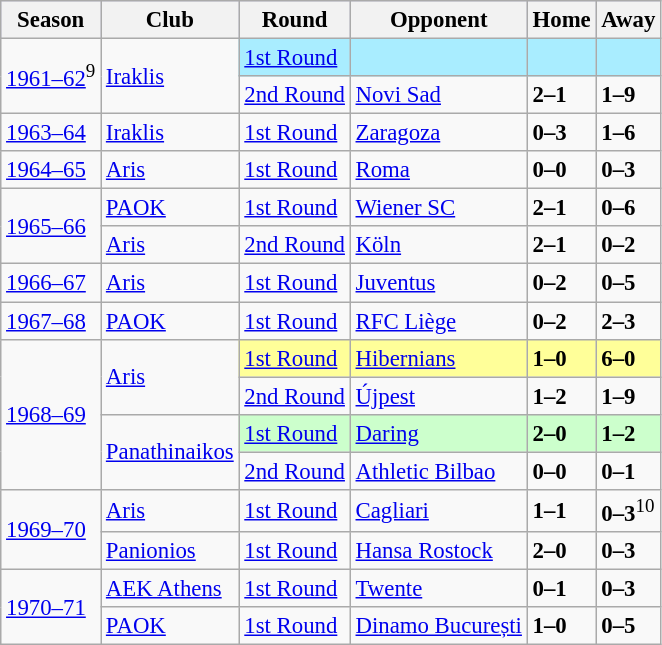<table class="wikitable" style="text-align: left; font-size:95%">
<tr bgcolor="#ccccff">
<th>Season</th>
<th>Club</th>
<th>Round</th>
<th>Opponent</th>
<th>Home</th>
<th>Away</th>
</tr>
<tr>
<td rowspan=2><a href='#'>1961–62</a><sup>9</sup></td>
<td rowspan=2><a href='#'>Iraklis</a></td>
<td style="background-color:#A9EDFF"><a href='#'>1st Round</a></td>
<td style="background-color:#A9EDFF"></td>
<td style="background-color:#A9EDFF"></td>
<td style="background-color:#A9EDFF"></td>
</tr>
<tr>
<td><a href='#'>2nd Round</a></td>
<td> <a href='#'>Novi Sad</a></td>
<td><strong>2–1</strong></td>
<td><strong>1–9</strong></td>
</tr>
<tr>
<td><a href='#'>1963–64</a></td>
<td><a href='#'>Iraklis</a></td>
<td><a href='#'>1st Round</a></td>
<td> <a href='#'>Zaragoza</a></td>
<td><strong>0–3</strong></td>
<td><strong>1–6</strong></td>
</tr>
<tr>
<td><a href='#'>1964–65</a></td>
<td><a href='#'>Aris</a></td>
<td><a href='#'>1st Round</a></td>
<td> <a href='#'>Roma</a></td>
<td><strong>0–0</strong></td>
<td><strong>0–3</strong></td>
</tr>
<tr>
<td rowspan=2><a href='#'>1965–66</a></td>
<td><a href='#'>PAOK</a></td>
<td><a href='#'>1st Round</a></td>
<td> <a href='#'>Wiener SC</a></td>
<td><strong>2–1</strong></td>
<td><strong>0–6</strong></td>
</tr>
<tr>
<td><a href='#'>Aris</a></td>
<td><a href='#'>2nd Round</a></td>
<td> <a href='#'>Köln</a></td>
<td><strong>2–1</strong></td>
<td><strong>0–2</strong></td>
</tr>
<tr>
<td><a href='#'>1966–67</a></td>
<td><a href='#'>Aris</a></td>
<td><a href='#'>1st Round</a></td>
<td> <a href='#'>Juventus</a></td>
<td><strong>0–2</strong></td>
<td><strong>0–5</strong></td>
</tr>
<tr>
<td><a href='#'>1967–68</a></td>
<td><a href='#'>PAOK</a></td>
<td><a href='#'>1st Round</a></td>
<td> <a href='#'>RFC Liège</a></td>
<td><strong>0–2</strong></td>
<td><strong>2–3</strong></td>
</tr>
<tr>
<td rowspan=4><a href='#'>1968–69</a></td>
<td rowspan=2><a href='#'>Aris</a></td>
<td style="background-color:#FFFF99"><a href='#'>1st Round</a></td>
<td style="background-color:#FFFF99"> <a href='#'>Hibernians</a></td>
<td style="background-color:#FFFF99"><strong>1–0</strong></td>
<td style="background-color:#FFFF99"><strong>6–0</strong></td>
</tr>
<tr>
<td><a href='#'>2nd Round</a></td>
<td> <a href='#'>Újpest</a></td>
<td><strong>1–2</strong></td>
<td><strong>1–9</strong></td>
</tr>
<tr>
<td rowspan=2><a href='#'>Panathinaikos</a></td>
<td style="background-color:#CFC"><a href='#'>1st Round</a></td>
<td style="background-color:#CFC"> <a href='#'>Daring</a></td>
<td style="background-color:#CFC"><strong>2–0</strong></td>
<td style="background-color:#CFC"><strong>1–2</strong></td>
</tr>
<tr>
<td><a href='#'>2nd Round</a></td>
<td> <a href='#'>Athletic Bilbao</a></td>
<td><strong>0–0</strong></td>
<td><strong>0–1</strong></td>
</tr>
<tr>
<td rowspan=2><a href='#'>1969–70</a></td>
<td><a href='#'>Aris</a></td>
<td><a href='#'>1st Round</a></td>
<td> <a href='#'>Cagliari</a></td>
<td><strong>1–1</strong></td>
<td><strong>0–3</strong><sup>10</sup></td>
</tr>
<tr>
<td><a href='#'>Panionios</a></td>
<td><a href='#'>1st Round</a></td>
<td> <a href='#'>Hansa Rostock</a></td>
<td><strong>2–0</strong></td>
<td><strong>0–3</strong></td>
</tr>
<tr>
<td rowspan=2><a href='#'>1970–71</a></td>
<td><a href='#'>AEK Athens</a></td>
<td><a href='#'>1st Round</a></td>
<td> <a href='#'>Twente</a></td>
<td><strong>0–1</strong></td>
<td><strong>0–3</strong></td>
</tr>
<tr>
<td><a href='#'>PAOK</a></td>
<td><a href='#'>1st Round</a></td>
<td> <a href='#'>Dinamo București</a></td>
<td><strong>1–0</strong></td>
<td><strong>0–5</strong></td>
</tr>
</table>
